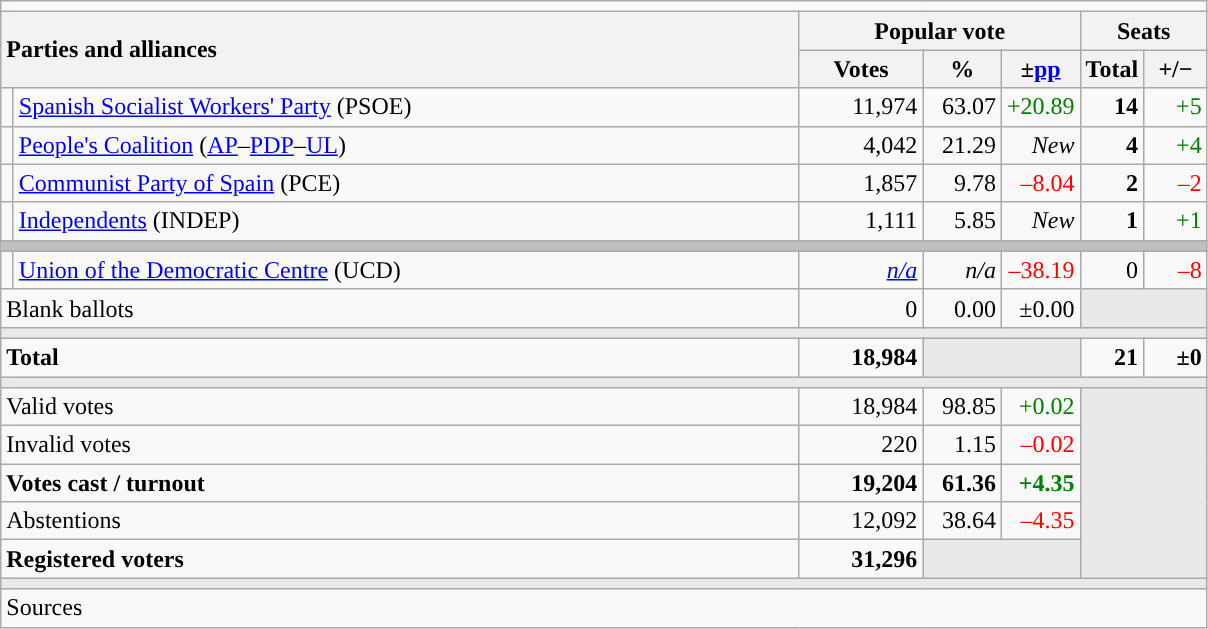<table class="wikitable" style="text-align:right;">
<tr>
<td colspan="7"></td>
</tr>
<tr>
<th style="text-align:left;" rowspan="2" colspan="2" width="525">Parties and alliances</th>
<th colspan="3">Popular vote</th>
<th colspan="2">Seats</th>
</tr>
<tr>
<th width="75">Votes</th>
<th width="45">%</th>
<th width="45">±<a href='#'>pp</a></th>
<th width="35">Total</th>
<th width="35">+/−</th>
</tr>
<tr>
<td width="1" style="color:inherit;background:"></td>
<td align="left"><a href='#'>Spanish Socialist Workers' Party</a> (PSOE)</td>
<td>11,974</td>
<td>63.07</td>
<td style="color:green;">+20.89</td>
<td><strong>14</strong></td>
<td style="color:green;">+5</td>
</tr>
<tr>
<td style="color:inherit;background:"></td>
<td align="left"><a href='#'>People's Coalition</a> (<a href='#'>AP</a>–<a href='#'>PDP</a>–<a href='#'>UL</a>)</td>
<td>4,042</td>
<td>21.29</td>
<td><em>New</em></td>
<td><strong>4</strong></td>
<td style="color:green;">+4</td>
</tr>
<tr>
<td style="color:inherit;background:"></td>
<td align="left"><a href='#'>Communist Party of Spain</a> (PCE)</td>
<td>1,857</td>
<td>9.78</td>
<td style="color:red;">–8.04</td>
<td><strong>2</strong></td>
<td style="color:red;">–2</td>
</tr>
<tr>
<td style="color:inherit;background:"></td>
<td align="left"><a href='#'>Independents</a> (INDEP)</td>
<td>1,111</td>
<td>5.85</td>
<td><em>New</em></td>
<td><strong>1</strong></td>
<td style="color:green;">+1</td>
</tr>
<tr>
<td colspan="7" bgcolor="#C0C0C0"></td>
</tr>
<tr>
<td style="color:inherit;background:"></td>
<td align="left"><a href='#'>Union of the Democratic Centre</a> (UCD)</td>
<td><em><a href='#'>n/a</a></em></td>
<td><em>n/a</em></td>
<td style="color:red;">–38.19</td>
<td>0</td>
<td style="color:red;">–8</td>
</tr>
<tr>
<td align="left" colspan="2">Blank ballots</td>
<td>0</td>
<td>0.00</td>
<td>±0.00</td>
<td bgcolor="#E9E9E9" colspan="2"></td>
</tr>
<tr>
<td colspan="7" bgcolor="#E9E9E9"></td>
</tr>
<tr style="font-weight:bold;">
<td align="left" colspan="2">Total</td>
<td>18,984</td>
<td bgcolor="#E9E9E9" colspan="2"></td>
<td>21</td>
<td>±0</td>
</tr>
<tr>
<td colspan="7" bgcolor="#E9E9E9"></td>
</tr>
<tr>
<td align="left" colspan="2">Valid votes</td>
<td>18,984</td>
<td>98.85</td>
<td style="color:green;">+0.02</td>
<td bgcolor="#E9E9E9" colspan="2" rowspan="5"></td>
</tr>
<tr>
<td align="left" colspan="2">Invalid votes</td>
<td>220</td>
<td>1.15</td>
<td style="color:red;">–0.02</td>
</tr>
<tr style="font-weight:bold;">
<td align="left" colspan="2">Votes cast / turnout</td>
<td>19,204</td>
<td>61.36</td>
<td style="color:green;">+4.35</td>
</tr>
<tr>
<td align="left" colspan="2">Abstentions</td>
<td>12,092</td>
<td>38.64</td>
<td style="color:red;">–4.35</td>
</tr>
<tr style="font-weight:bold;">
<td align="left" colspan="2">Registered voters</td>
<td>31,296</td>
<td bgcolor="#E9E9E9" colspan="2"></td>
</tr>
<tr>
<td colspan="7" bgcolor="#E9E9E9"></td>
</tr>
<tr>
<td align="left" colspan="7">Sources</td>
</tr>
</table>
